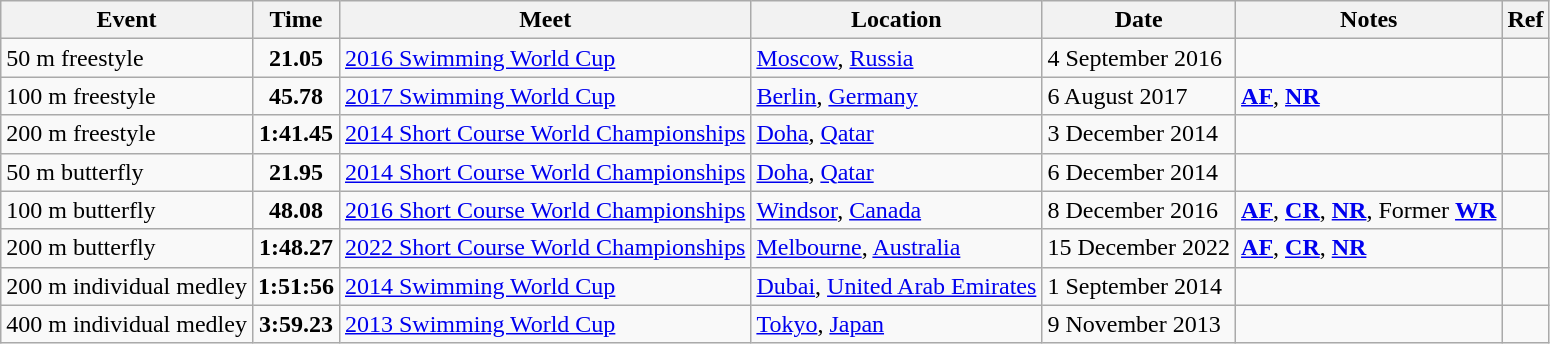<table class="wikitable">
<tr>
<th>Event</th>
<th>Time</th>
<th>Meet</th>
<th>Location</th>
<th>Date</th>
<th>Notes</th>
<th>Ref</th>
</tr>
<tr>
<td>50 m freestyle</td>
<td style="text-align:center;"><strong>21.05</strong></td>
<td><a href='#'>2016 Swimming World Cup</a></td>
<td><a href='#'>Moscow</a>, <a href='#'>Russia</a></td>
<td>4 September 2016</td>
<td></td>
<td></td>
</tr>
<tr>
<td>100 m freestyle</td>
<td style="text-align:center;"><strong>45.78</strong></td>
<td><a href='#'>2017 Swimming World Cup</a></td>
<td><a href='#'>Berlin</a>, <a href='#'>Germany</a></td>
<td>6 August 2017</td>
<td><strong><a href='#'>AF</a></strong>, <strong><a href='#'>NR</a></strong></td>
<td></td>
</tr>
<tr>
<td>200 m freestyle</td>
<td style="text-align:center;"><strong>1:41.45</strong></td>
<td><a href='#'>2014 Short Course World Championships</a></td>
<td><a href='#'>Doha</a>, <a href='#'>Qatar</a></td>
<td>3 December 2014</td>
<td></td>
<td></td>
</tr>
<tr>
<td>50 m butterfly</td>
<td style="text-align:center;"><strong>21.95</strong></td>
<td><a href='#'>2014 Short Course World Championships</a></td>
<td><a href='#'>Doha</a>, <a href='#'>Qatar</a></td>
<td>6 December 2014</td>
<td></td>
<td></td>
</tr>
<tr>
<td>100 m butterfly</td>
<td style="text-align:center;"><strong>48.08</strong></td>
<td><a href='#'>2016 Short Course World Championships</a></td>
<td><a href='#'>Windsor</a>, <a href='#'>Canada</a></td>
<td>8 December 2016</td>
<td><strong><a href='#'>AF</a></strong>, <strong><a href='#'>CR</a></strong>, <strong><a href='#'>NR</a></strong>, Former <strong><a href='#'>WR</a></strong></td>
<td></td>
</tr>
<tr>
<td>200 m butterfly</td>
<td style="text-align:center;"><strong>1:48.27</strong></td>
<td><a href='#'>2022 Short Course World Championships</a></td>
<td><a href='#'>Melbourne</a>, <a href='#'>Australia</a></td>
<td>15 December 2022</td>
<td><strong><a href='#'>AF</a></strong>, <strong><a href='#'>CR</a></strong>, <strong><a href='#'>NR</a></strong></td>
<td></td>
</tr>
<tr>
<td>200 m individual medley</td>
<td style="text-align:center;"><strong>1:51:56</strong></td>
<td><a href='#'>2014 Swimming World Cup</a></td>
<td><a href='#'>Dubai</a>, <a href='#'>United Arab Emirates</a></td>
<td>1 September 2014</td>
<td></td>
<td></td>
</tr>
<tr>
<td>400 m individual medley</td>
<td style="text-align:center;"><strong>3:59.23</strong></td>
<td><a href='#'>2013 Swimming World Cup</a></td>
<td><a href='#'>Tokyo</a>, <a href='#'>Japan</a></td>
<td>9 November 2013</td>
<td></td>
<td></td>
</tr>
</table>
